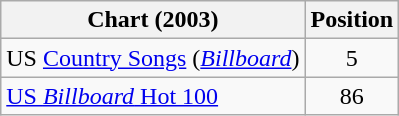<table class="wikitable sortable">
<tr>
<th scope="col">Chart (2003)</th>
<th scope="col">Position</th>
</tr>
<tr>
<td>US <a href='#'>Country Songs</a> (<em><a href='#'>Billboard</a></em>)</td>
<td align="center">5</td>
</tr>
<tr>
<td><a href='#'>US <em>Billboard</em> Hot 100</a></td>
<td align="center">86</td>
</tr>
</table>
